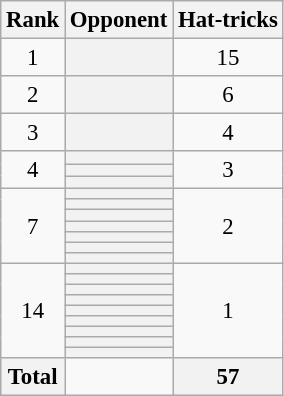<table class="wikitable plainrowheaders sortable" style="text-align:center; font-size:95%">
<tr>
<th scope="col">Rank</th>
<th scope="col">Opponent</th>
<th scope="col">Hat-tricks</th>
</tr>
<tr>
<td style="text-align:center">1</td>
<th scope="row"></th>
<td>15</td>
</tr>
<tr>
<td style="text-align:center">2</td>
<th scope="row"></th>
<td>6</td>
</tr>
<tr>
<td style="text-align:center">3</td>
<th scope="row"></th>
<td>4</td>
</tr>
<tr>
<td rowspan="3" style="text-align:center">4</td>
<th scope="row"></th>
<td rowspan="3">3</td>
</tr>
<tr>
<th scope="row"></th>
</tr>
<tr>
<th scope="row"></th>
</tr>
<tr>
<td rowspan="7" style="text-align:center">7</td>
<th scope="row"></th>
<td rowspan="7">2</td>
</tr>
<tr>
<th scope="row"></th>
</tr>
<tr>
<th scope="row"></th>
</tr>
<tr>
<th scope="row"></th>
</tr>
<tr>
<th scope="row"></th>
</tr>
<tr>
<th scope="row"></th>
</tr>
<tr>
<th scope="row"></th>
</tr>
<tr>
<td rowspan="9" style="text-align:center">14</td>
<th scope="row"></th>
<td rowspan="9">1</td>
</tr>
<tr>
<th scope="row"></th>
</tr>
<tr>
<th scope="row"></th>
</tr>
<tr>
<th scope="row"></th>
</tr>
<tr>
<th scope="row"></th>
</tr>
<tr>
<th scope="row"></th>
</tr>
<tr>
<th scope="row"></th>
</tr>
<tr>
<th scope="row"></th>
</tr>
<tr>
<th scope="row"></th>
</tr>
<tr>
<th>Total</th>
<td></td>
<th>57</th>
</tr>
</table>
